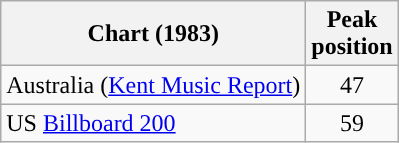<table class="wikitable">
<tr>
<th scope="col">Chart (1983)</th>
<th>Peak<br>position</th>
</tr>
<tr>
<td>Australia (<a href='#'>Kent Music Report</a>)</td>
<td style="text-align:center;">47</td>
</tr>
<tr>
<td>US <a href='#'>Billboard 200</a></td>
<td style="text-align:center;">59</td>
</tr>
</table>
